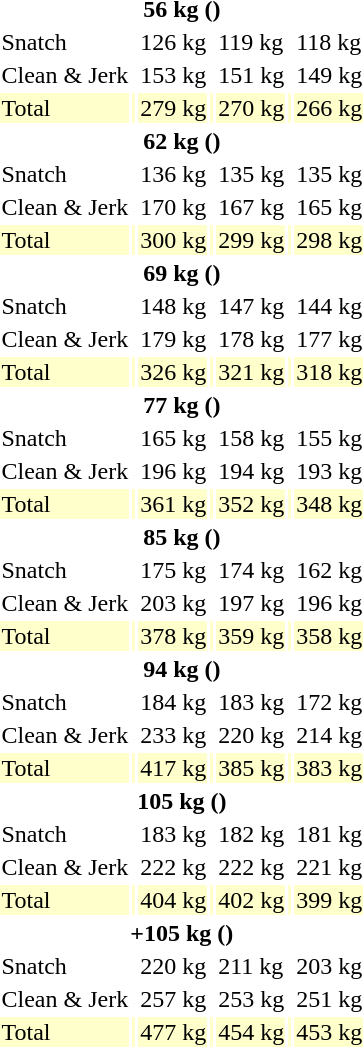<table>
<tr>
<th colspan=7>56 kg ()</th>
</tr>
<tr>
<td>Snatch</td>
<td></td>
<td>126 kg</td>
<td></td>
<td>119 kg</td>
<td></td>
<td>118 kg</td>
</tr>
<tr>
<td>Clean & Jerk</td>
<td></td>
<td>153 kg</td>
<td></td>
<td>151 kg</td>
<td></td>
<td>149 kg</td>
</tr>
<tr bgcolor=ffffcc>
<td>Total</td>
<td></td>
<td>279 kg</td>
<td></td>
<td>270 kg</td>
<td></td>
<td>266 kg</td>
</tr>
<tr>
<th colspan=7>62 kg ()</th>
</tr>
<tr>
<td>Snatch</td>
<td></td>
<td>136 kg</td>
<td></td>
<td>135 kg</td>
<td></td>
<td>135 kg</td>
</tr>
<tr>
<td>Clean & Jerk</td>
<td></td>
<td>170 kg</td>
<td></td>
<td>167 kg</td>
<td></td>
<td>165 kg</td>
</tr>
<tr bgcolor=ffffcc>
<td>Total</td>
<td></td>
<td>300 kg</td>
<td></td>
<td>299 kg</td>
<td></td>
<td>298 kg</td>
</tr>
<tr>
<th colspan=7>69 kg ()</th>
</tr>
<tr>
<td>Snatch</td>
<td></td>
<td>148 kg</td>
<td></td>
<td>147 kg</td>
<td></td>
<td>144 kg</td>
</tr>
<tr>
<td>Clean & Jerk</td>
<td></td>
<td>179 kg</td>
<td></td>
<td>178 kg</td>
<td></td>
<td>177 kg</td>
</tr>
<tr bgcolor=ffffcc>
<td>Total</td>
<td></td>
<td>326 kg</td>
<td></td>
<td>321 kg</td>
<td></td>
<td>318 kg</td>
</tr>
<tr>
<th colspan=7>77 kg ()</th>
</tr>
<tr>
<td>Snatch</td>
<td></td>
<td>165 kg</td>
<td></td>
<td>158 kg</td>
<td></td>
<td>155 kg</td>
</tr>
<tr>
<td>Clean & Jerk</td>
<td></td>
<td>196 kg</td>
<td></td>
<td>194 kg</td>
<td></td>
<td>193 kg</td>
</tr>
<tr bgcolor=ffffcc>
<td>Total</td>
<td></td>
<td>361 kg</td>
<td></td>
<td>352 kg</td>
<td></td>
<td>348 kg</td>
</tr>
<tr>
<th colspan=7>85 kg ()</th>
</tr>
<tr>
<td>Snatch</td>
<td></td>
<td>175 kg</td>
<td></td>
<td>174 kg</td>
<td></td>
<td>162 kg</td>
</tr>
<tr>
<td>Clean & Jerk</td>
<td></td>
<td>203 kg</td>
<td></td>
<td>197 kg</td>
<td></td>
<td>196 kg</td>
</tr>
<tr bgcolor=ffffcc>
<td>Total</td>
<td></td>
<td>378 kg</td>
<td></td>
<td>359 kg</td>
<td></td>
<td>358 kg</td>
</tr>
<tr>
<th colspan=7>94 kg ()</th>
</tr>
<tr>
<td>Snatch</td>
<td></td>
<td>184 kg</td>
<td></td>
<td>183 kg</td>
<td></td>
<td>172 kg</td>
</tr>
<tr>
<td>Clean & Jerk</td>
<td></td>
<td>233 kg<br></td>
<td></td>
<td>220 kg</td>
<td></td>
<td>214 kg</td>
</tr>
<tr bgcolor=ffffcc>
<td>Total</td>
<td></td>
<td>417 kg<br></td>
<td></td>
<td>385 kg</td>
<td></td>
<td>383 kg</td>
</tr>
<tr>
<th colspan=7>105 kg ()</th>
</tr>
<tr>
<td>Snatch</td>
<td></td>
<td>183 kg</td>
<td></td>
<td>182 kg</td>
<td></td>
<td>181 kg</td>
</tr>
<tr>
<td>Clean & Jerk</td>
<td></td>
<td>222 kg</td>
<td></td>
<td>222 kg</td>
<td></td>
<td>221 kg</td>
</tr>
<tr bgcolor=ffffcc>
<td>Total</td>
<td></td>
<td>404 kg</td>
<td></td>
<td>402 kg</td>
<td></td>
<td>399 kg</td>
</tr>
<tr>
<th colspan=7>+105 kg ()</th>
</tr>
<tr>
<td>Snatch</td>
<td></td>
<td>220 kg<br></td>
<td></td>
<td>211 kg</td>
<td></td>
<td>203 kg</td>
</tr>
<tr>
<td>Clean & Jerk</td>
<td></td>
<td>257 kg</td>
<td></td>
<td>253 kg</td>
<td></td>
<td>251 kg</td>
</tr>
<tr bgcolor=ffffcc>
<td>Total</td>
<td></td>
<td>477 kg<br></td>
<td></td>
<td>454 kg</td>
<td></td>
<td>453 kg</td>
</tr>
</table>
